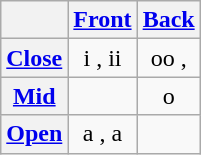<table class="wikitable" style="text-align:center">
<tr>
<th></th>
<th><a href='#'>Front</a></th>
<th><a href='#'>Back</a></th>
</tr>
<tr>
<th><a href='#'>Close</a></th>
<td>i , ii </td>
<td>oo , </td>
</tr>
<tr>
<th><a href='#'>Mid</a></th>
<td></td>
<td>o </td>
</tr>
<tr>
<th><a href='#'>Open</a></th>
<td>a , a </td>
<td></td>
</tr>
</table>
